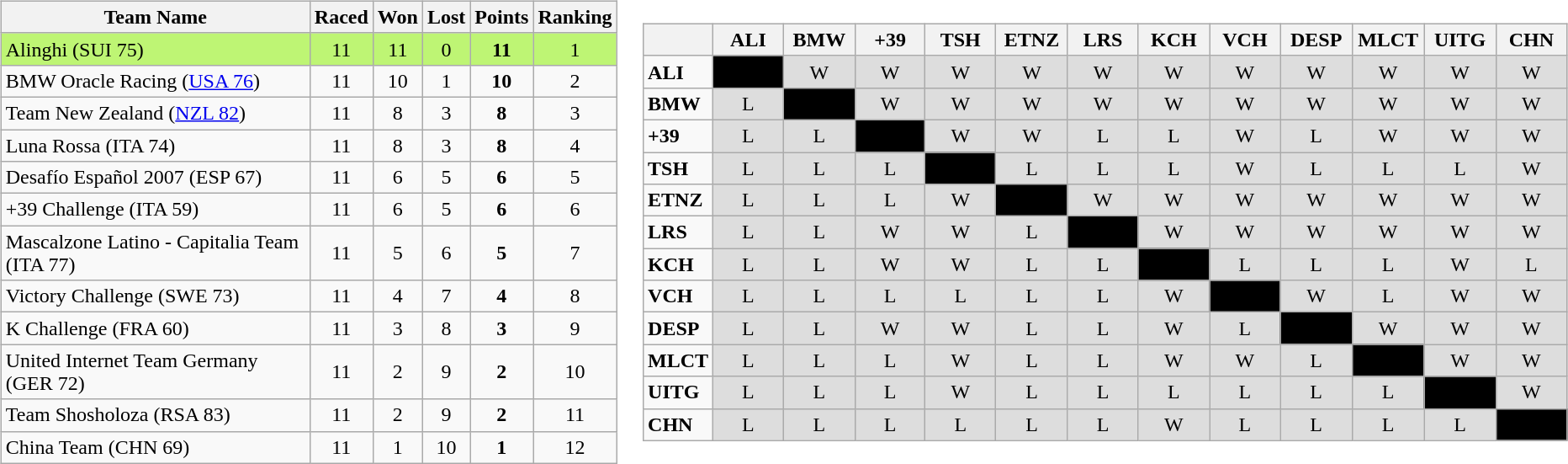<table>
<tr>
<td><br><table class="wikitable" style="text-align:center;">
<tr>
<th width=250>Team Name</th>
<th width=20 abbr="Races">Raced</th>
<th width=20 abbr="Won">Won</th>
<th width=20 abbr="Lost">Lost</th>
<th width=20 abbr="Points">Points</th>
<th width=20 abbr="Rank">Ranking</th>
</tr>
<tr style="background: #BEF574;">
<td style="text-align:left;"> Alinghi (SUI 75)</td>
<td>11</td>
<td>11</td>
<td>0</td>
<td><strong>11</strong></td>
<td>1</td>
</tr>
<tr>
<td style="text-align:left;"> BMW Oracle Racing (<a href='#'>USA 76</a>)</td>
<td>11</td>
<td>10</td>
<td>1</td>
<td><strong>10</strong></td>
<td>2</td>
</tr>
<tr>
<td style="text-align:left;"> Team New Zealand (<a href='#'>NZL 82</a>)</td>
<td>11</td>
<td>8</td>
<td>3</td>
<td><strong>8</strong></td>
<td>3</td>
</tr>
<tr>
<td style="text-align:left;"> Luna Rossa (ITA 74)</td>
<td>11</td>
<td>8</td>
<td>3</td>
<td><strong>8</strong></td>
<td>4</td>
</tr>
<tr>
<td style="text-align:left;"> Desafío Español 2007 (ESP 67)</td>
<td>11</td>
<td>6</td>
<td>5</td>
<td><strong>6</strong></td>
<td>5</td>
</tr>
<tr>
<td style="text-align:left;"> +39 Challenge (ITA 59)</td>
<td>11</td>
<td>6</td>
<td>5</td>
<td><strong>6</strong></td>
<td>6</td>
</tr>
<tr>
<td style="text-align:left;"> Mascalzone Latino - Capitalia Team (ITA 77)</td>
<td>11</td>
<td>5</td>
<td>6</td>
<td><strong>5</strong></td>
<td>7</td>
</tr>
<tr>
<td style="text-align:left;"> Victory Challenge (SWE 73)</td>
<td>11</td>
<td>4</td>
<td>7</td>
<td><strong>4</strong></td>
<td>8</td>
</tr>
<tr>
<td style="text-align:left;"> K Challenge (FRA 60)</td>
<td>11</td>
<td>3</td>
<td>8</td>
<td><strong>3</strong></td>
<td>9</td>
</tr>
<tr>
<td style="text-align:left;"> United Internet Team Germany (GER 72)</td>
<td>11</td>
<td>2</td>
<td>9</td>
<td><strong>2</strong></td>
<td>10</td>
</tr>
<tr>
<td style="text-align:left;"> Team Shosholoza (RSA 83)</td>
<td>11</td>
<td>2</td>
<td>9</td>
<td><strong>2</strong></td>
<td>11</td>
</tr>
<tr>
<td style="text-align:left;"> China Team (CHN 69)</td>
<td>11</td>
<td>1</td>
<td>10</td>
<td><strong>1</strong></td>
<td>12</td>
</tr>
</table>
</td>
<td><br><table class="wikitable" border="1" style="text-align:center;">
<tr>
<th width=40></th>
<th width=50>ALI</th>
<th width=50>BMW</th>
<th width=50>+39</th>
<th width=50>TSH</th>
<th width=50>ETNZ</th>
<th width=50>LRS</th>
<th width=50>KCH</th>
<th width=50>VCH</th>
<th width=50>DESP</th>
<th width=50>MLCT</th>
<th width=50>UITG</th>
<th width=50>CHN</th>
</tr>
<tr>
<td style="text-align:left;"><strong>ALI</strong></td>
<td style="background: #000000;"></td>
<td style="background: #dddddd;">W</td>
<td style="background: #dddddd;">W</td>
<td style="background: #dddddd;">W</td>
<td style="background: #dddddd;">W</td>
<td style="background: #dddddd;">W</td>
<td style="background: #dddddd;">W</td>
<td style="background: #dddddd;">W</td>
<td style="background: #dddddd;">W</td>
<td style="background: #dddddd;">W</td>
<td style="background: #dddddd;">W</td>
<td style="background: #dddddd;">W</td>
</tr>
<tr>
<td style="text-align:left;"><strong>BMW</strong></td>
<td style="background: #dddddd;">L</td>
<td style="background: #000000;"></td>
<td style="background: #dddddd;">W</td>
<td style="background: #dddddd;">W</td>
<td style="background: #dddddd;">W</td>
<td style="background: #dddddd;">W</td>
<td style="background: #dddddd;">W</td>
<td style="background: #dddddd;">W</td>
<td style="background: #dddddd;">W</td>
<td style="background: #dddddd;">W</td>
<td style="background: #dddddd;">W</td>
<td style="background: #dddddd;">W</td>
</tr>
<tr>
<td style="text-align:left;"><strong>+39</strong></td>
<td style="background: #dddddd;">L</td>
<td style="background: #dddddd;">L</td>
<td style="background: #000000;"></td>
<td style="background: #dddddd;">W</td>
<td style="background: #dddddd;">W</td>
<td style="background: #dddddd;">L</td>
<td style="background: #dddddd;">L</td>
<td style="background: #dddddd;">W</td>
<td style="background: #dddddd;">L</td>
<td style="background: #dddddd;">W</td>
<td style="background: #dddddd;">W</td>
<td style="background: #dddddd;">W</td>
</tr>
<tr>
<td style="text-align:left;"><strong>TSH</strong></td>
<td style="background: #dddddd;">L</td>
<td style="background: #dddddd;">L</td>
<td style="background: #dddddd;">L</td>
<td style="background: #000000;"></td>
<td style="background: #dddddd;">L</td>
<td style="background: #dddddd;">L</td>
<td style="background: #dddddd;">L</td>
<td style="background: #dddddd;">W</td>
<td style="background: #dddddd;">L</td>
<td style="background: #dddddd;">L</td>
<td style="background: #dddddd;">L</td>
<td style="background: #dddddd;">W</td>
</tr>
<tr>
<td style="text-align:left;"><strong>ETNZ</strong></td>
<td style="background: #dddddd;">L</td>
<td style="background: #dddddd;">L</td>
<td style="background: #dddddd;">L</td>
<td style="background: #dddddd;">W</td>
<td style="background: #000000;"></td>
<td style="background: #dddddd;">W</td>
<td style="background: #dddddd;">W</td>
<td style="background: #dddddd;">W</td>
<td style="background: #dddddd;">W</td>
<td style="background: #dddddd;">W</td>
<td style="background: #dddddd;">W</td>
<td style="background: #dddddd;">W</td>
</tr>
<tr>
<td style="text-align:left;"><strong>LRS</strong></td>
<td style="background: #dddddd;">L</td>
<td style="background: #dddddd;">L</td>
<td style="background: #dddddd;">W</td>
<td style="background: #dddddd;">W</td>
<td style="background: #dddddd;">L</td>
<td style="background: #000000;"></td>
<td style="background: #dddddd;">W</td>
<td style="background: #dddddd;">W</td>
<td style="background: #dddddd;">W</td>
<td style="background: #dddddd;">W</td>
<td style="background: #dddddd;">W</td>
<td style="background: #dddddd;">W</td>
</tr>
<tr>
<td style="text-align:left;"><strong>KCH</strong></td>
<td style="background: #dddddd;">L</td>
<td style="background: #dddddd;">L</td>
<td style="background: #dddddd;">W</td>
<td style="background: #dddddd;">W</td>
<td style="background: #dddddd;">L</td>
<td style="background: #dddddd;">L</td>
<td style="background: #000000;"></td>
<td style="background: #dddddd;">L</td>
<td style="background: #dddddd;">L</td>
<td style="background: #dddddd;">L</td>
<td style="background: #dddddd;">W</td>
<td style="background: #dddddd;">L</td>
</tr>
<tr>
<td style="text-align:left;"><strong>VCH</strong></td>
<td style="background: #dddddd;">L</td>
<td style="background: #dddddd;">L</td>
<td style="background: #dddddd;">L</td>
<td style="background: #dddddd;">L</td>
<td style="background: #dddddd;">L</td>
<td style="background: #dddddd;">L</td>
<td style="background: #dddddd;">W</td>
<td style="background: #000000;"></td>
<td style="background: #dddddd;">W</td>
<td style="background: #dddddd;">L</td>
<td style="background: #dddddd;">W</td>
<td style="background: #dddddd;">W</td>
</tr>
<tr>
<td style="text-align:left;"><strong>DESP</strong></td>
<td style="background: #dddddd;">L</td>
<td style="background: #dddddd;">L</td>
<td style="background: #dddddd;">W</td>
<td style="background: #dddddd;">W</td>
<td style="background: #dddddd;">L</td>
<td style="background: #dddddd;">L</td>
<td style="background: #dddddd;">W</td>
<td style="background: #dddddd;">L</td>
<td style="background: #000000;"></td>
<td style="background: #dddddd;">W</td>
<td style="background: #dddddd;">W</td>
<td style="background: #dddddd;">W</td>
</tr>
<tr>
<td style="text-align:left;"><strong>MLCT</strong></td>
<td style="background: #dddddd;">L</td>
<td style="background: #dddddd;">L</td>
<td style="background: #dddddd;">L</td>
<td style="background: #dddddd;">W</td>
<td style="background: #dddddd;">L</td>
<td style="background: #dddddd;">L</td>
<td style="background: #dddddd;">W</td>
<td style="background: #dddddd;">W</td>
<td style="background: #dddddd;">L</td>
<td style="background: #000000;"></td>
<td style="background: #dddddd;">W</td>
<td style="background: #dddddd;">W</td>
</tr>
<tr>
<td style="text-align:left;"><strong>UITG</strong></td>
<td style="background: #dddddd;">L</td>
<td style="background: #dddddd;">L</td>
<td style="background: #dddddd;">L</td>
<td style="background: #dddddd;">W</td>
<td style="background: #dddddd;">L</td>
<td style="background: #dddddd;">L</td>
<td style="background: #dddddd;">L</td>
<td style="background: #dddddd;">L</td>
<td style="background: #dddddd;">L</td>
<td style="background: #dddddd;">L</td>
<td style="background: #000000;"></td>
<td style="background: #dddddd;">W</td>
</tr>
<tr>
<td style="text-align:left;"><strong>CHN</strong></td>
<td style="background: #dddddd;">L</td>
<td style="background: #dddddd;">L</td>
<td style="background: #dddddd;">L</td>
<td style="background: #dddddd;">L</td>
<td style="background: #dddddd;">L</td>
<td style="background: #dddddd;">L</td>
<td style="background: #dddddd;">W</td>
<td style="background: #dddddd;">L</td>
<td style="background: #dddddd;">L</td>
<td style="background: #dddddd;">L</td>
<td style="background: #dddddd;">L</td>
<td style="background: #000000;"></td>
</tr>
</table>
</td>
</tr>
</table>
